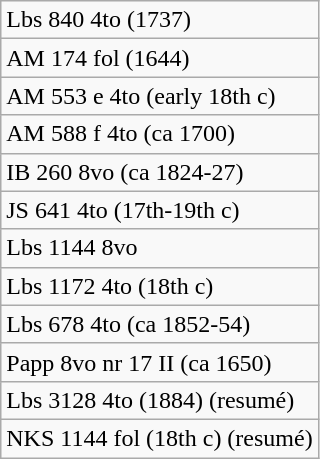<table class="wikitable">
<tr>
<td>Lbs 840 4to (1737)</td>
</tr>
<tr>
<td>AM 174 fol (1644)</td>
</tr>
<tr>
<td>AM 553 e 4to (early 18th c)</td>
</tr>
<tr>
<td>AM 588 f 4to (ca 1700)</td>
</tr>
<tr>
<td>IB 260 8vo (ca 1824-27)</td>
</tr>
<tr>
<td>JS 641 4to (17th-19th c)</td>
</tr>
<tr>
<td>Lbs 1144 8vo</td>
</tr>
<tr>
<td>Lbs 1172 4to (18th c)</td>
</tr>
<tr>
<td>Lbs 678 4to (ca 1852-54)</td>
</tr>
<tr>
<td>Papp 8vo nr 17 II (ca 1650)</td>
</tr>
<tr>
<td>Lbs 3128 4to (1884) (resumé)</td>
</tr>
<tr>
<td>NKS 1144 fol (18th c) (resumé)</td>
</tr>
</table>
